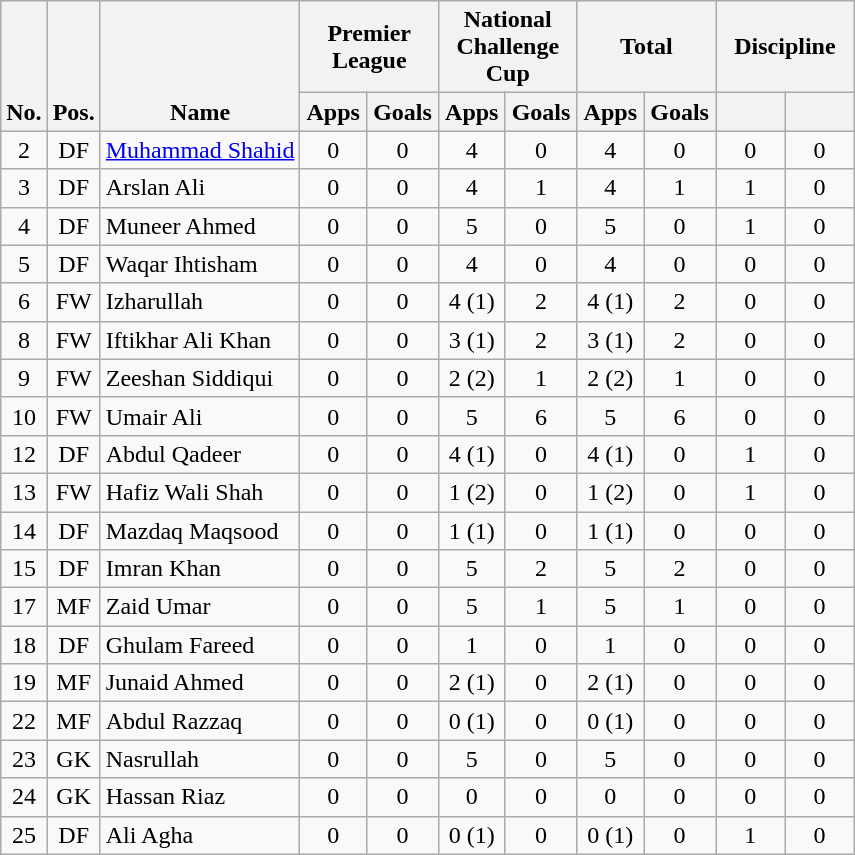<table class="wikitable" style="text-align:center">
<tr>
<th rowspan="2" style="vertical-align:bottom;">No.</th>
<th rowspan="2" style="vertical-align:bottom;">Pos.</th>
<th rowspan="2" style="vertical-align:bottom;">Name</th>
<th colspan="2" style="width:85px;">Premier League</th>
<th colspan="2" style="width:85px;">National Challenge Cup</th>
<th colspan="2" style="width:85px;">Total</th>
<th colspan="2" style="width:85px;">Discipline</th>
</tr>
<tr>
<th>Apps</th>
<th>Goals</th>
<th>Apps</th>
<th>Goals</th>
<th>Apps</th>
<th>Goals</th>
<th></th>
<th></th>
</tr>
<tr>
<td>2</td>
<td>DF</td>
<td align="left"> <a href='#'>Muhammad Shahid</a></td>
<td>0</td>
<td>0</td>
<td>4</td>
<td>0</td>
<td>4</td>
<td>0</td>
<td>0</td>
<td>0</td>
</tr>
<tr>
<td>3</td>
<td>DF</td>
<td align="left"> Arslan Ali</td>
<td>0</td>
<td>0</td>
<td>4</td>
<td>1</td>
<td>4</td>
<td>1</td>
<td>1</td>
<td>0</td>
</tr>
<tr>
<td>4</td>
<td>DF</td>
<td align="left"> Muneer Ahmed</td>
<td>0</td>
<td>0</td>
<td>5</td>
<td>0</td>
<td>5</td>
<td>0</td>
<td>1</td>
<td>0</td>
</tr>
<tr>
<td>5</td>
<td>DF</td>
<td align="left"> Waqar Ihtisham</td>
<td>0</td>
<td>0</td>
<td>4</td>
<td>0</td>
<td>4</td>
<td>0</td>
<td>0</td>
<td>0</td>
</tr>
<tr>
<td>6</td>
<td>FW</td>
<td align="left"> Izharullah</td>
<td>0</td>
<td>0</td>
<td>4 (1)</td>
<td>2</td>
<td>4 (1)</td>
<td>2</td>
<td>0</td>
<td>0</td>
</tr>
<tr>
<td>8</td>
<td>FW</td>
<td align="left"> Iftikhar Ali Khan</td>
<td>0</td>
<td>0</td>
<td>3 (1)</td>
<td>2</td>
<td>3 (1)</td>
<td>2</td>
<td>0</td>
<td>0</td>
</tr>
<tr>
<td>9</td>
<td>FW</td>
<td align="left"> Zeeshan Siddiqui</td>
<td>0</td>
<td>0</td>
<td>2 (2)</td>
<td>1</td>
<td>2 (2)</td>
<td>1</td>
<td>0</td>
<td>0</td>
</tr>
<tr>
<td>10</td>
<td>FW</td>
<td align="left"> Umair Ali</td>
<td>0</td>
<td>0</td>
<td>5</td>
<td>6</td>
<td>5</td>
<td>6</td>
<td>0</td>
<td>0</td>
</tr>
<tr>
<td>12</td>
<td>DF</td>
<td align="left"> Abdul Qadeer</td>
<td>0</td>
<td>0</td>
<td>4 (1)</td>
<td>0</td>
<td>4 (1)</td>
<td>0</td>
<td>1</td>
<td>0</td>
</tr>
<tr>
<td>13</td>
<td>FW</td>
<td align="left"> Hafiz Wali Shah</td>
<td>0</td>
<td>0</td>
<td>1 (2)</td>
<td>0</td>
<td>1 (2)</td>
<td>0</td>
<td>1</td>
<td>0</td>
</tr>
<tr>
<td>14</td>
<td>DF</td>
<td align="left"> Mazdaq Maqsood</td>
<td>0</td>
<td>0</td>
<td>1 (1)</td>
<td>0</td>
<td>1 (1)</td>
<td>0</td>
<td>0</td>
<td>0</td>
</tr>
<tr>
<td>15</td>
<td>DF</td>
<td align="left"> Imran Khan</td>
<td>0</td>
<td>0</td>
<td>5</td>
<td>2</td>
<td>5</td>
<td>2</td>
<td>0</td>
<td>0</td>
</tr>
<tr>
<td>17</td>
<td>MF</td>
<td align="left"> Zaid Umar</td>
<td>0</td>
<td>0</td>
<td>5</td>
<td>1</td>
<td>5</td>
<td>1</td>
<td>0</td>
<td>0</td>
</tr>
<tr>
<td>18</td>
<td>DF</td>
<td align="left"> Ghulam Fareed</td>
<td>0</td>
<td>0</td>
<td>1</td>
<td>0</td>
<td>1</td>
<td>0</td>
<td>0</td>
<td>0</td>
</tr>
<tr>
<td>19</td>
<td>MF</td>
<td align="left"> Junaid Ahmed</td>
<td>0</td>
<td>0</td>
<td>2 (1)</td>
<td>0</td>
<td>2 (1)</td>
<td>0</td>
<td>0</td>
<td>0</td>
</tr>
<tr>
<td>22</td>
<td>MF</td>
<td align="left"> Abdul Razzaq</td>
<td>0</td>
<td>0</td>
<td>0 (1)</td>
<td>0</td>
<td>0 (1)</td>
<td>0</td>
<td>0</td>
<td>0</td>
</tr>
<tr>
<td>23</td>
<td>GK</td>
<td align="left"> Nasrullah</td>
<td>0</td>
<td>0</td>
<td>5</td>
<td>0</td>
<td>5</td>
<td>0</td>
<td>0</td>
<td>0</td>
</tr>
<tr>
<td>24</td>
<td>GK</td>
<td align="left"> Hassan Riaz</td>
<td>0</td>
<td>0</td>
<td>0</td>
<td>0</td>
<td>0</td>
<td>0</td>
<td>0</td>
<td>0</td>
</tr>
<tr>
<td>25</td>
<td>DF</td>
<td align="left"> Ali Agha</td>
<td>0</td>
<td>0</td>
<td>0 (1)</td>
<td>0</td>
<td>0 (1)</td>
<td>0</td>
<td>1</td>
<td>0</td>
</tr>
</table>
